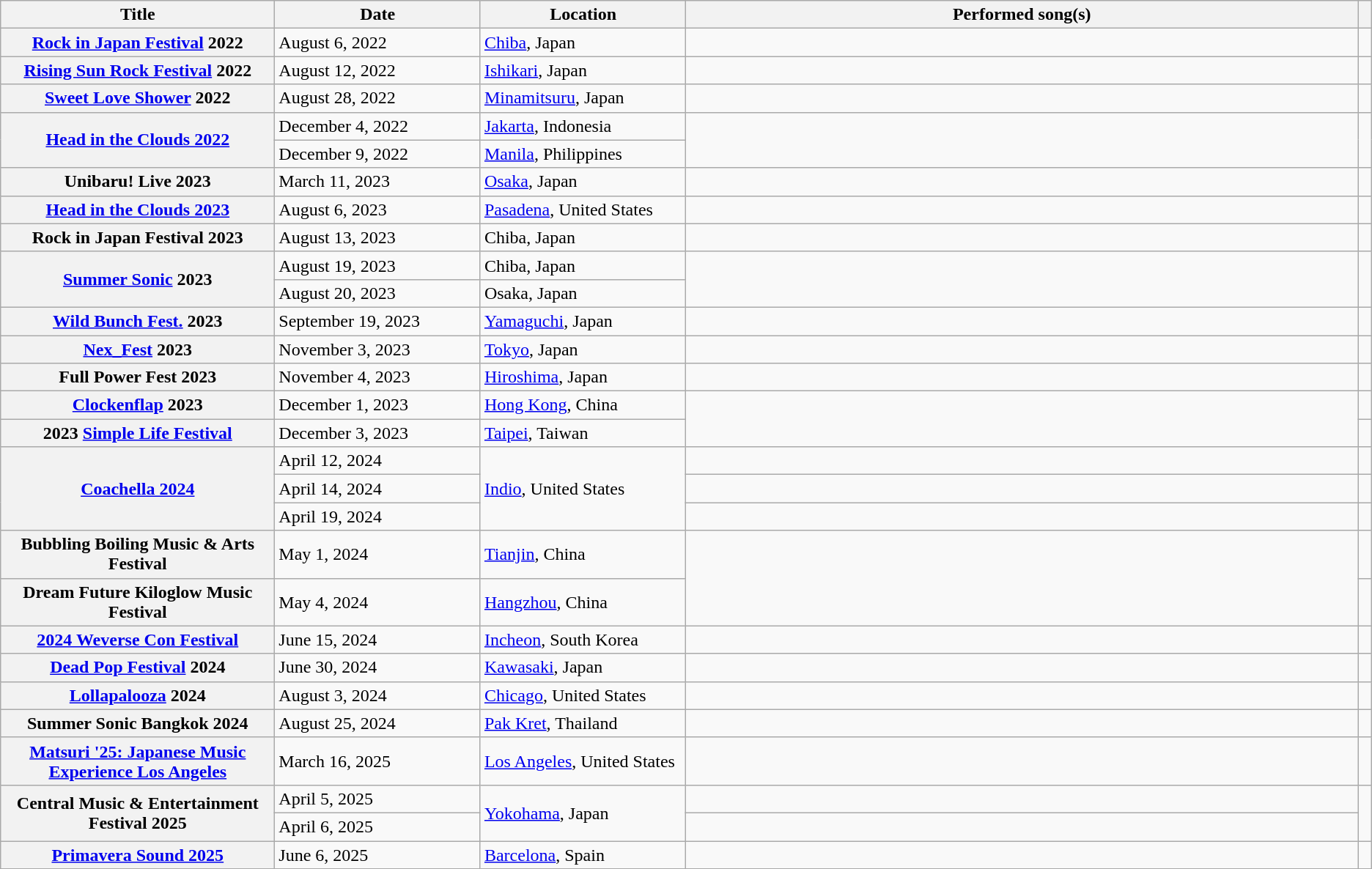<table class="wikitable sortable plainrowheaders">
<tr>
<th style="width:20%">Title</th>
<th style="width:15%">Date</th>
<th style="width:15%">Location</th>
<th>Performed song(s)</th>
<th style="width:1%" class="unsortable"></th>
</tr>
<tr>
<th scope="row"><a href='#'>Rock in Japan Festival</a> 2022</th>
<td>August 6, 2022</td>
<td><a href='#'>Chiba</a>, Japan</td>
<td></td>
<td style="text-align:center"></td>
</tr>
<tr>
<th scope="row"><a href='#'>Rising Sun Rock Festival</a> 2022</th>
<td>August 12, 2022</td>
<td><a href='#'>Ishikari</a>, Japan</td>
<td></td>
<td style="text-align:center"></td>
</tr>
<tr>
<th scope="row"><a href='#'>Sweet Love Shower</a> 2022</th>
<td>August 28, 2022</td>
<td><a href='#'>Minamitsuru</a>, Japan</td>
<td></td>
<td style="text-align:center"></td>
</tr>
<tr>
<th scope="row" rowspan="2"><a href='#'>Head in the Clouds 2022</a></th>
<td>December 4, 2022</td>
<td><a href='#'>Jakarta</a>, Indonesia</td>
<td rowspan="2"> </td>
<td style="text-align:center" rowspan="2"></td>
</tr>
<tr>
<td>December 9, 2022</td>
<td><a href='#'>Manila</a>, Philippines</td>
</tr>
<tr>
<th scope="row">Unibaru! Live 2023</th>
<td>March 11, 2023</td>
<td><a href='#'>Osaka</a>, Japan</td>
<td></td>
<td style="text-align:center"></td>
</tr>
<tr>
<th scope="row"><a href='#'>Head in the Clouds 2023</a></th>
<td>August 6, 2023</td>
<td><a href='#'>Pasadena</a>, United States</td>
<td></td>
<td style="text-align:center"><br></td>
</tr>
<tr>
<th scope="row">Rock in Japan Festival 2023</th>
<td>August 13, 2023</td>
<td>Chiba, Japan</td>
<td></td>
<td style="text-align:center"></td>
</tr>
<tr>
<th scope="row" rowspan="2"><a href='#'>Summer Sonic</a> 2023</th>
<td>August 19, 2023</td>
<td>Chiba, Japan</td>
<td rowspan="2"></td>
<td style="text-align:center" rowspan="2"><br></td>
</tr>
<tr>
<td>August 20, 2023</td>
<td>Osaka, Japan</td>
</tr>
<tr>
<th scope="row"><a href='#'>Wild Bunch Fest.</a> 2023</th>
<td>September 19, 2023</td>
<td><a href='#'>Yamaguchi</a>, Japan</td>
<td></td>
<td style="text-align:center"><br></td>
</tr>
<tr>
<th scope="row"><a href='#'>Nex_Fest</a> 2023</th>
<td>November 3, 2023</td>
<td><a href='#'>Tokyo</a>, Japan</td>
<td></td>
<td style="text-align:center"><br></td>
</tr>
<tr>
<th scope="row">Full Power Fest 2023</th>
<td>November 4, 2023</td>
<td><a href='#'>Hiroshima</a>, Japan</td>
<td></td>
<td style="text-align:center"><br></td>
</tr>
<tr>
<th scope="row"><a href='#'>Clockenflap</a> 2023</th>
<td>December 1, 2023</td>
<td><a href='#'>Hong Kong</a>, China</td>
<td rowspan="2"></td>
<td style="text-align:center"><br></td>
</tr>
<tr>
<th scope="row">2023 <a href='#'>Simple Life Festival</a></th>
<td>December 3, 2023</td>
<td><a href='#'>Taipei</a>, Taiwan</td>
<td style="text-align:center"></td>
</tr>
<tr>
<th scope="row" rowspan="3"><a href='#'>Coachella 2024</a></th>
<td>April 12, 2024</td>
<td rowspan="3"><a href='#'>Indio</a>, United States</td>
<td></td>
<td style="text-align:center"></td>
</tr>
<tr>
<td>April 14, 2024</td>
<td></td>
<td style="text-align:center"></td>
</tr>
<tr>
<td>April 19, 2024</td>
<td></td>
<td style="text-align:center"></td>
</tr>
<tr>
<th scope="row">Bubbling Boiling Music & Arts Festival</th>
<td>May 1, 2024</td>
<td><a href='#'>Tianjin</a>, China</td>
<td rowspan="2"></td>
<td style="text-align:center"></td>
</tr>
<tr>
<th scope="row">Dream Future Kiloglow Music Festival</th>
<td>May 4, 2024</td>
<td><a href='#'>Hangzhou</a>, China</td>
<td style="text-align:center"></td>
</tr>
<tr>
<th scope="row"><a href='#'>2024 Weverse Con Festival</a></th>
<td>June 15, 2024</td>
<td><a href='#'>Incheon</a>, South Korea</td>
<td></td>
<td style="text-align:center"></td>
</tr>
<tr>
<th scope="row"><a href='#'>Dead Pop Festival</a> 2024</th>
<td>June 30, 2024</td>
<td><a href='#'>Kawasaki</a>, Japan</td>
<td></td>
<td style="text-align:center"></td>
</tr>
<tr>
<th scope="row"><a href='#'>Lollapalooza</a> 2024</th>
<td>August 3, 2024</td>
<td><a href='#'>Chicago</a>, United States</td>
<td></td>
<td style="text-align:center"></td>
</tr>
<tr>
<th scope="row">Summer Sonic Bangkok 2024</th>
<td>August 25, 2024</td>
<td><a href='#'>Pak Kret</a>, Thailand</td>
<td></td>
<td style="text-align:center"></td>
</tr>
<tr>
<th scope="row"><a href='#'>Matsuri '25: Japanese Music Experience Los Angeles</a></th>
<td>March 16, 2025</td>
<td><a href='#'>Los Angeles</a>, United States</td>
<td></td>
<td style="text-align:center"></td>
</tr>
<tr>
<th scope="row" rowspan="2">Central Music & Entertainment Festival 2025</th>
<td>April 5, 2025</td>
<td rowspan="2"><a href='#'>Yokohama</a>, Japan</td>
<td></td>
<td style="text-align:center" rowspan="2"></td>
</tr>
<tr>
<td>April 6, 2025</td>
<td></td>
</tr>
<tr>
<th scope="row"><a href='#'>Primavera Sound 2025</a></th>
<td>June 6, 2025</td>
<td><a href='#'>Barcelona</a>, Spain</td>
<td></td>
<td style="text-align:center"><br></td>
</tr>
</table>
